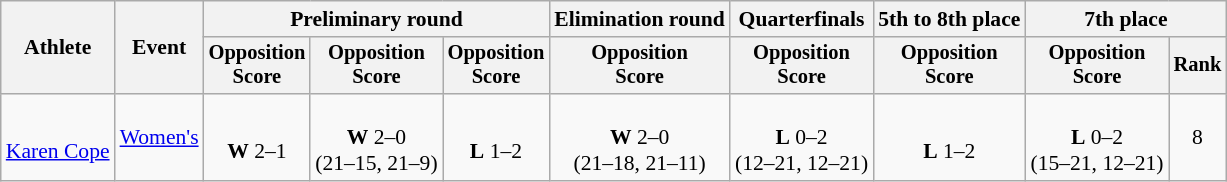<table class="wikitable" border="1" style="font-size:90%">
<tr>
<th rowspan=2>Athlete</th>
<th rowspan=2>Event</th>
<th colspan=3>Preliminary round</th>
<th>Elimination round</th>
<th>Quarterfinals</th>
<th>5th to 8th place</th>
<th colspan=2>7th place</th>
</tr>
<tr style="font-size:95%">
<th>Opposition<br>Score</th>
<th>Opposition<br>Score</th>
<th>Opposition<br>Score</th>
<th>Opposition<br>Score</th>
<th>Opposition<br>Score</th>
<th>Opposition<br>Score</th>
<th>Opposition<br>Score</th>
<th>Rank</th>
</tr>
<tr align=center>
<td align=left><br><a href='#'>Karen Cope</a></td>
<td align=left><a href='#'>Women's</a></td>
<td><br><strong>W</strong> 2–1<br></td>
<td><br><strong>W</strong> 2–0<br>(21–15, 21–9)</td>
<td><br><strong>L</strong> 1–2<br></td>
<td><br><strong>W</strong> 2–0<br>(21–18, 21–11)</td>
<td><br><strong>L</strong> 0–2<br>(12–21, 12–21)</td>
<td><br><strong>L</strong> 1–2<br></td>
<td><br><strong>L</strong> 0–2<br>(15–21, 12–21)</td>
<td>8</td>
</tr>
</table>
